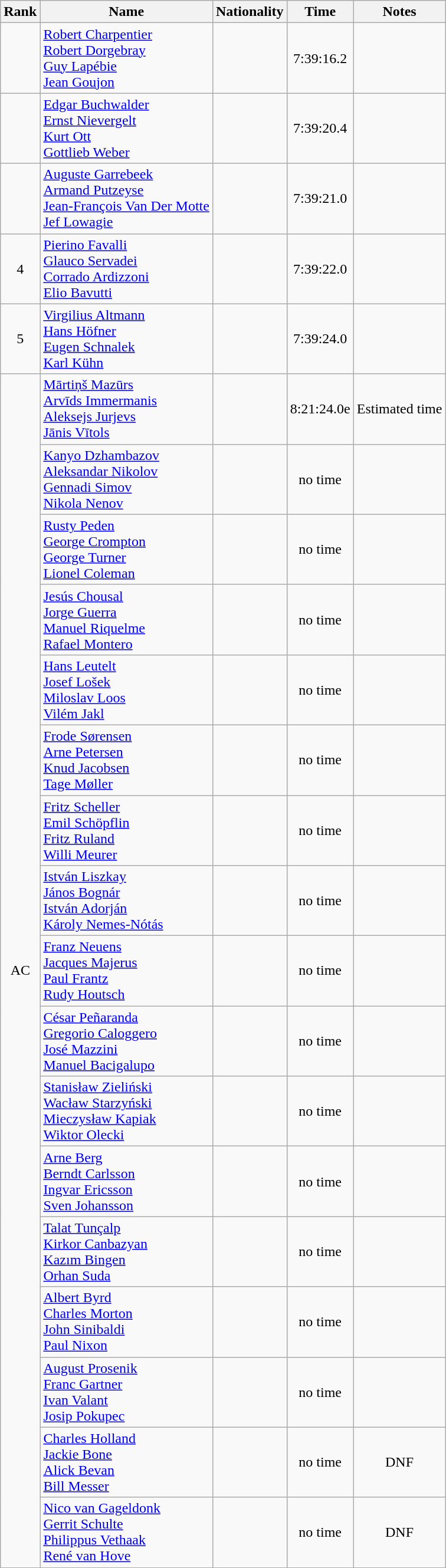<table class="wikitable sortable" style="text-align:center">
<tr>
<th>Rank</th>
<th>Name</th>
<th>Nationality</th>
<th>Time</th>
<th>Notes</th>
</tr>
<tr>
<td></td>
<td align=left><a href='#'>Robert Charpentier</a><br><a href='#'>Robert Dorgebray</a><br><a href='#'>Guy Lapébie</a><br><a href='#'>Jean Goujon</a></td>
<td align=left></td>
<td>7:39:16.2</td>
<td></td>
</tr>
<tr>
<td></td>
<td align=left><a href='#'>Edgar Buchwalder</a><br><a href='#'>Ernst Nievergelt</a><br><a href='#'>Kurt Ott</a><br><a href='#'>Gottlieb Weber</a></td>
<td align=left></td>
<td>7:39:20.4</td>
<td></td>
</tr>
<tr>
<td></td>
<td align=left><a href='#'>Auguste Garrebeek</a><br><a href='#'>Armand Putzeyse</a><br><a href='#'>Jean-François Van Der Motte</a><br><a href='#'>Jef Lowagie</a></td>
<td align=left></td>
<td>7:39:21.0</td>
<td></td>
</tr>
<tr>
<td>4</td>
<td align=left><a href='#'>Pierino Favalli</a><br><a href='#'>Glauco Servadei</a><br><a href='#'>Corrado Ardizzoni</a><br><a href='#'>Elio Bavutti</a></td>
<td align=left></td>
<td>7:39:22.0</td>
<td></td>
</tr>
<tr>
<td>5</td>
<td align=left><a href='#'>Virgilius Altmann</a><br><a href='#'>Hans Höfner</a><br><a href='#'>Eugen Schnalek</a><br><a href='#'>Karl Kühn</a></td>
<td align=left></td>
<td>7:39:24.0</td>
<td></td>
</tr>
<tr>
<td rowspan=17>AC</td>
<td align=left><a href='#'>Mārtiņš Mazūrs</a><br><a href='#'>Arvīds Immermanis</a><br><a href='#'>Aleksejs Jurjevs</a><br><a href='#'>Jānis Vītols</a></td>
<td align=left></td>
<td>8:21:24.0e</td>
<td>Estimated time</td>
</tr>
<tr>
<td align=left><a href='#'>Kanyo Dzhambazov</a><br><a href='#'>Aleksandar Nikolov</a><br><a href='#'>Gennadi Simov</a><br><a href='#'>Nikola Nenov</a></td>
<td align=left></td>
<td>no time</td>
<td></td>
</tr>
<tr>
<td align=left><a href='#'>Rusty Peden</a><br><a href='#'>George Crompton</a><br><a href='#'>George Turner</a><br><a href='#'>Lionel Coleman</a></td>
<td align=left></td>
<td>no time</td>
<td></td>
</tr>
<tr>
<td align=left><a href='#'>Jesús Chousal</a><br><a href='#'>Jorge Guerra</a><br><a href='#'>Manuel Riquelme</a><br><a href='#'>Rafael Montero</a></td>
<td align=left></td>
<td>no time</td>
<td></td>
</tr>
<tr>
<td align=left><a href='#'>Hans Leutelt</a><br><a href='#'>Josef Lošek</a><br><a href='#'>Miloslav Loos</a><br><a href='#'>Vilém Jakl</a></td>
<td align=left></td>
<td>no time</td>
<td></td>
</tr>
<tr>
<td align=left><a href='#'>Frode Sørensen</a><br><a href='#'>Arne Petersen</a><br><a href='#'>Knud Jacobsen</a><br><a href='#'>Tage Møller</a></td>
<td align=left></td>
<td>no time</td>
<td></td>
</tr>
<tr>
<td align=left><a href='#'>Fritz Scheller</a><br><a href='#'>Emil Schöpflin</a><br><a href='#'>Fritz Ruland</a><br><a href='#'>Willi Meurer</a></td>
<td align=left></td>
<td>no time</td>
<td></td>
</tr>
<tr>
<td align=left><a href='#'>István Liszkay</a><br><a href='#'>János Bognár</a><br><a href='#'>István Adorján</a><br><a href='#'>Károly Nemes-Nótás</a></td>
<td align=left></td>
<td>no time</td>
<td></td>
</tr>
<tr>
<td align=left><a href='#'>Franz Neuens</a><br><a href='#'>Jacques Majerus</a><br><a href='#'>Paul Frantz</a><br><a href='#'>Rudy Houtsch</a></td>
<td align=left></td>
<td>no time</td>
<td></td>
</tr>
<tr>
<td align=left><a href='#'>César Peñaranda</a><br><a href='#'>Gregorio Caloggero</a><br><a href='#'>José Mazzini</a><br><a href='#'>Manuel Bacigalupo</a></td>
<td align=left></td>
<td>no time</td>
<td></td>
</tr>
<tr>
<td align=left><a href='#'>Stanisław Zieliński</a><br><a href='#'>Wacław Starzyński</a><br><a href='#'>Mieczysław Kapiak</a><br><a href='#'>Wiktor Olecki</a></td>
<td align=left></td>
<td>no time</td>
<td></td>
</tr>
<tr>
<td align=left><a href='#'>Arne Berg</a><br><a href='#'>Berndt Carlsson</a><br><a href='#'>Ingvar Ericsson</a><br><a href='#'>Sven Johansson</a></td>
<td align=left></td>
<td>no time</td>
<td></td>
</tr>
<tr>
<td align=left><a href='#'>Talat Tunçalp</a><br><a href='#'>Kirkor Canbazyan</a><br><a href='#'>Kazım Bingen</a><br><a href='#'>Orhan Suda</a></td>
<td align=left></td>
<td>no time</td>
<td></td>
</tr>
<tr>
<td align=left><a href='#'>Albert Byrd</a><br><a href='#'>Charles Morton</a><br><a href='#'>John Sinibaldi</a><br><a href='#'>Paul Nixon</a></td>
<td align=left></td>
<td>no time</td>
<td></td>
</tr>
<tr>
<td align=left><a href='#'>August Prosenik</a><br><a href='#'>Franc Gartner</a><br><a href='#'>Ivan Valant</a><br><a href='#'>Josip Pokupec</a></td>
<td align=left></td>
<td>no time</td>
<td></td>
</tr>
<tr>
<td align=left><a href='#'>Charles Holland</a><br><a href='#'>Jackie Bone</a><br><a href='#'>Alick Bevan</a><br><a href='#'>Bill Messer</a></td>
<td align=left></td>
<td>no time</td>
<td>DNF</td>
</tr>
<tr>
<td align=left><a href='#'>Nico van Gageldonk</a><br><a href='#'>Gerrit Schulte</a><br><a href='#'>Philippus Vethaak</a><br><a href='#'>René van Hove</a></td>
<td align=left></td>
<td>no time</td>
<td>DNF</td>
</tr>
<tr>
</tr>
</table>
